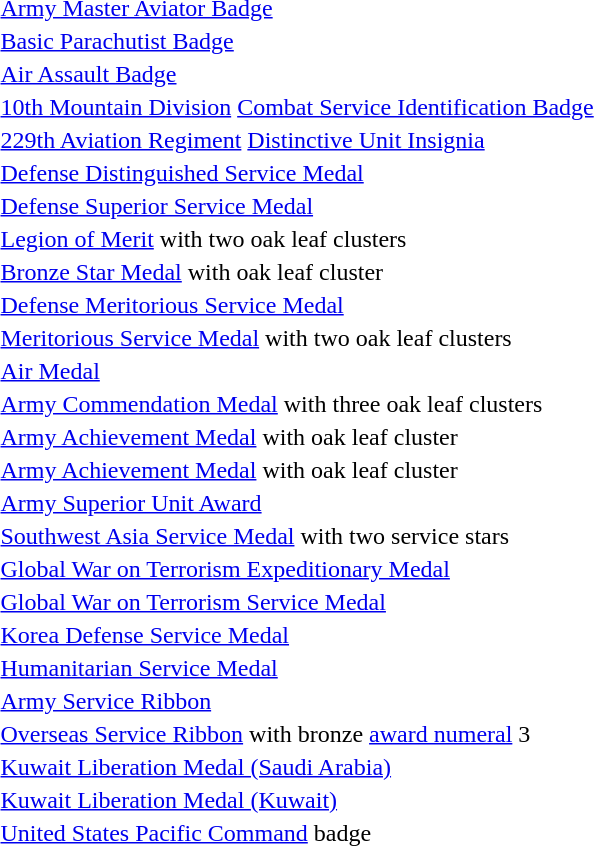<table>
<tr>
<td> <a href='#'>Army Master Aviator Badge</a></td>
</tr>
<tr>
<td> <a href='#'>Basic Parachutist Badge</a></td>
</tr>
<tr>
<td> <a href='#'>Air Assault Badge</a></td>
</tr>
<tr>
<td> <a href='#'>10th Mountain Division</a> <a href='#'>Combat Service Identification Badge</a></td>
</tr>
<tr>
<td> <a href='#'>229th Aviation Regiment</a> <a href='#'>Distinctive Unit Insignia</a></td>
</tr>
<tr>
<td> <a href='#'>Defense Distinguished Service Medal</a></td>
</tr>
<tr>
<td> <a href='#'>Defense Superior Service Medal</a></td>
</tr>
<tr>
<td><span></span><span></span> <a href='#'>Legion of Merit</a> with two oak leaf clusters</td>
</tr>
<tr>
<td> <a href='#'>Bronze Star Medal</a> with oak leaf cluster</td>
</tr>
<tr>
<td> <a href='#'>Defense Meritorious Service Medal</a></td>
</tr>
<tr>
<td><span></span><span></span>  <a href='#'>Meritorious Service Medal</a> with two oak leaf clusters</td>
</tr>
<tr>
<td> <a href='#'>Air Medal</a></td>
</tr>
<tr>
<td><span></span><span></span><span></span> <a href='#'>Army Commendation Medal</a> with three oak leaf clusters</td>
</tr>
<tr>
<td> <a href='#'>Army Achievement Medal</a> with oak leaf cluster</td>
</tr>
<tr>
<td> <a href='#'>Army Achievement Medal</a> with oak leaf cluster</td>
</tr>
<tr>
<td> <a href='#'>Army Superior Unit Award</a></td>
</tr>
<tr>
<td><span></span><span></span> <a href='#'>Southwest Asia Service Medal</a> with two service stars</td>
</tr>
<tr>
<td> <a href='#'>Global War on Terrorism Expeditionary Medal</a></td>
</tr>
<tr>
<td> <a href='#'>Global War on Terrorism Service Medal</a></td>
</tr>
<tr>
<td> <a href='#'>Korea Defense Service Medal</a></td>
</tr>
<tr>
<td> <a href='#'>Humanitarian Service Medal</a></td>
</tr>
<tr>
<td> <a href='#'>Army Service Ribbon</a></td>
</tr>
<tr>
<td><span></span> <a href='#'>Overseas Service Ribbon</a> with bronze <a href='#'>award numeral</a> 3</td>
</tr>
<tr>
<td> <a href='#'>Kuwait Liberation Medal (Saudi Arabia)</a></td>
</tr>
<tr>
<td> <a href='#'>Kuwait Liberation Medal (Kuwait)</a></td>
</tr>
<tr>
<td> <a href='#'>United States Pacific Command</a> badge</td>
</tr>
</table>
